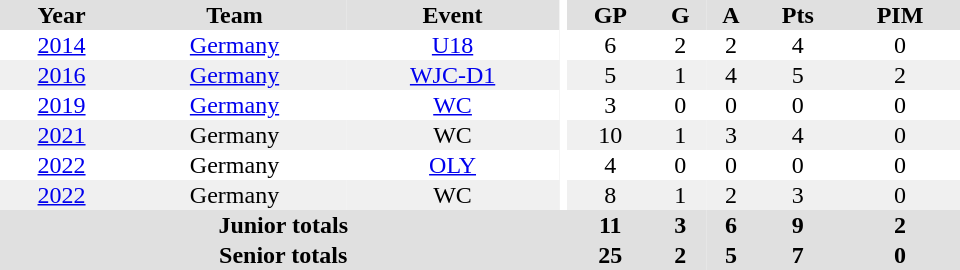<table border="0" cellpadding="1" cellspacing="0" ID="Table3" style="text-align:center; width:40em">
<tr bgcolor="#e0e0e0">
<th>Year</th>
<th>Team</th>
<th>Event</th>
<th rowspan="102" bgcolor="#ffffff"></th>
<th>GP</th>
<th>G</th>
<th>A</th>
<th>Pts</th>
<th>PIM</th>
</tr>
<tr>
<td><a href='#'>2014</a></td>
<td><a href='#'>Germany</a></td>
<td><a href='#'>U18</a></td>
<td>6</td>
<td>2</td>
<td>2</td>
<td>4</td>
<td>0</td>
</tr>
<tr bgcolor="#f0f0f0">
<td><a href='#'>2016</a></td>
<td><a href='#'>Germany</a></td>
<td><a href='#'>WJC-D1</a></td>
<td>5</td>
<td>1</td>
<td>4</td>
<td>5</td>
<td>2</td>
</tr>
<tr>
<td><a href='#'>2019</a></td>
<td><a href='#'>Germany</a></td>
<td><a href='#'>WC</a></td>
<td>3</td>
<td>0</td>
<td>0</td>
<td>0</td>
<td>0</td>
</tr>
<tr bgcolor="#f0f0f0">
<td><a href='#'>2021</a></td>
<td>Germany</td>
<td>WC</td>
<td>10</td>
<td>1</td>
<td>3</td>
<td>4</td>
<td>0</td>
</tr>
<tr>
<td><a href='#'>2022</a></td>
<td>Germany</td>
<td><a href='#'>OLY</a></td>
<td>4</td>
<td>0</td>
<td>0</td>
<td>0</td>
<td>0</td>
</tr>
<tr bgcolor="#f0f0f0">
<td><a href='#'>2022</a></td>
<td>Germany</td>
<td>WC</td>
<td>8</td>
<td>1</td>
<td>2</td>
<td>3</td>
<td>0</td>
</tr>
<tr bgcolor="#e0e0e0">
<th colspan="4">Junior totals</th>
<th>11</th>
<th>3</th>
<th>6</th>
<th>9</th>
<th>2</th>
</tr>
<tr bgcolor="#e0e0e0">
<th colspan="4">Senior totals</th>
<th>25</th>
<th>2</th>
<th>5</th>
<th>7</th>
<th>0</th>
</tr>
</table>
